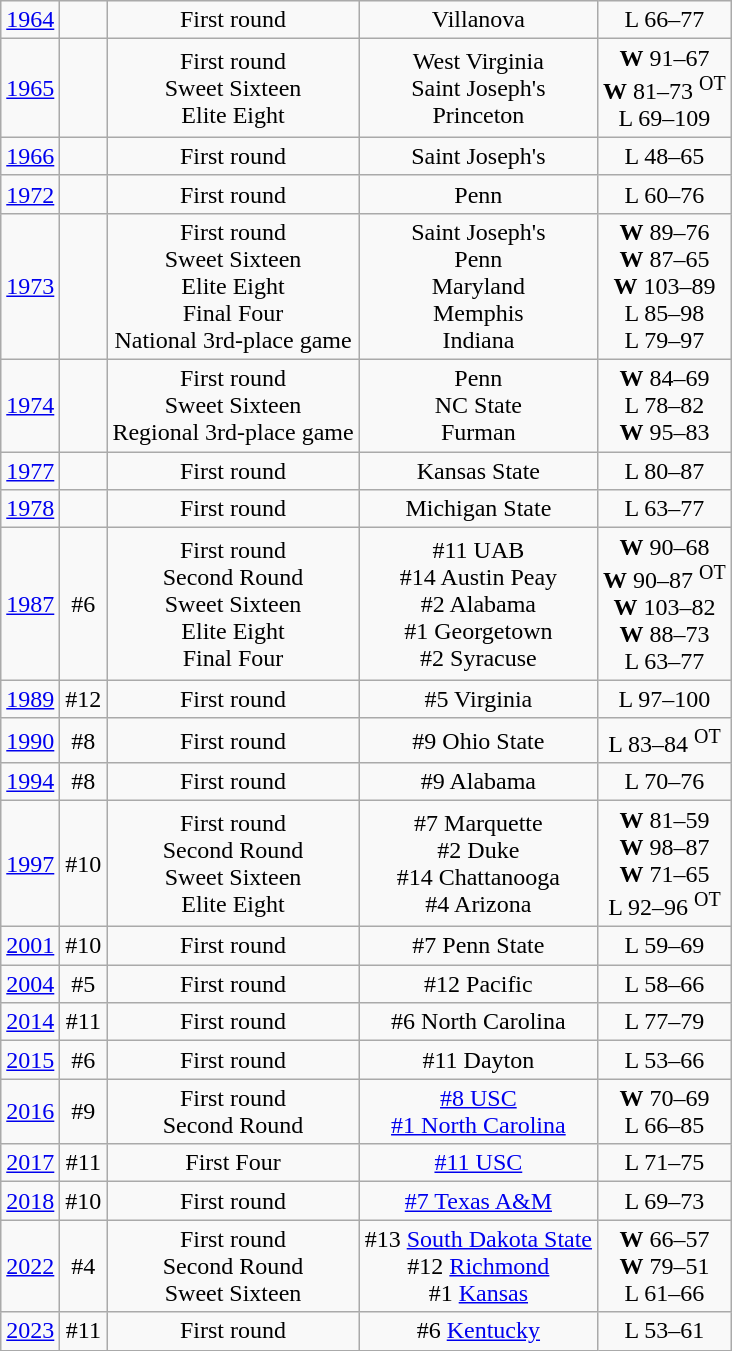<table class="wikitable">
<tr align="center">
<td><a href='#'>1964</a></td>
<td></td>
<td>First round</td>
<td>Villanova</td>
<td>L 66–77</td>
</tr>
<tr align="center">
<td><a href='#'>1965</a></td>
<td></td>
<td>First round<br>Sweet Sixteen<br>Elite Eight</td>
<td>West Virginia<br>Saint Joseph's<br>Princeton</td>
<td><strong>W</strong> 91–67<br><strong>W</strong> 81–73 <sup>OT</sup><br>L 69–109</td>
</tr>
<tr align="center">
<td><a href='#'>1966</a></td>
<td></td>
<td>First round</td>
<td>Saint Joseph's</td>
<td>L 48–65</td>
</tr>
<tr align="center">
<td><a href='#'>1972</a></td>
<td></td>
<td>First round</td>
<td>Penn</td>
<td>L 60–76</td>
</tr>
<tr align="center">
<td><a href='#'>1973</a></td>
<td></td>
<td>First round<br>Sweet Sixteen<br>Elite Eight<br>Final Four<br>National 3rd-place game</td>
<td>Saint Joseph's<br>Penn<br>Maryland<br>Memphis<br>Indiana</td>
<td><strong>W</strong> 89–76<br><strong>W</strong> 87–65<br><strong>W</strong> 103–89<br>L 85–98<br>L 79–97</td>
</tr>
<tr align="center">
<td><a href='#'>1974</a></td>
<td></td>
<td>First round<br>Sweet Sixteen<br>Regional 3rd-place game</td>
<td>Penn<br>NC State<br>Furman</td>
<td><strong>W</strong> 84–69<br>L 78–82<br><strong>W</strong> 95–83</td>
</tr>
<tr align="center">
<td><a href='#'>1977</a></td>
<td></td>
<td>First round</td>
<td>Kansas State</td>
<td>L 80–87</td>
</tr>
<tr align="center">
<td><a href='#'>1978</a></td>
<td></td>
<td>First round</td>
<td>Michigan State</td>
<td>L 63–77</td>
</tr>
<tr align="center">
<td><a href='#'>1987</a></td>
<td>#6</td>
<td>First round<br>Second Round<br>Sweet Sixteen<br>Elite Eight<br>Final Four</td>
<td>#11 UAB<br>#14 Austin Peay<br>#2 Alabama<br>#1 Georgetown<br>#2 Syracuse</td>
<td><strong>W</strong> 90–68<br><strong>W</strong> 90–87 <sup>OT</sup><br><strong>W</strong> 103–82<br><strong>W</strong> 88–73<br>L 63–77</td>
</tr>
<tr align="center">
<td><a href='#'>1989</a></td>
<td>#12</td>
<td>First round</td>
<td>#5 Virginia</td>
<td>L 97–100</td>
</tr>
<tr align="center">
<td><a href='#'>1990</a></td>
<td>#8</td>
<td>First round</td>
<td>#9 Ohio State</td>
<td>L 83–84 <sup>OT</sup></td>
</tr>
<tr align="center">
<td><a href='#'>1994</a></td>
<td>#8</td>
<td>First round</td>
<td>#9 Alabama</td>
<td>L 70–76</td>
</tr>
<tr align="center">
<td><a href='#'>1997</a></td>
<td>#10</td>
<td>First round<br>Second Round<br>Sweet Sixteen<br>Elite Eight</td>
<td>#7 Marquette<br>#2 Duke<br>#14 Chattanooga<br>#4 Arizona</td>
<td><strong>W</strong> 81–59<br><strong>W</strong> 98–87<br><strong>W</strong> 71–65<br>L 92–96 <sup>OT</sup></td>
</tr>
<tr align="center">
<td><a href='#'>2001</a></td>
<td>#10</td>
<td>First round</td>
<td>#7 Penn State</td>
<td>L 59–69</td>
</tr>
<tr align="center">
<td><a href='#'>2004</a></td>
<td>#5</td>
<td>First round</td>
<td>#12 Pacific</td>
<td>L 58–66</td>
</tr>
<tr align="center">
<td><a href='#'>2014</a></td>
<td>#11</td>
<td>First round</td>
<td>#6 North Carolina</td>
<td>L 77–79</td>
</tr>
<tr align="center">
<td><a href='#'>2015</a></td>
<td>#6</td>
<td>First round</td>
<td>#11 Dayton</td>
<td>L 53–66</td>
</tr>
<tr align="center">
<td><a href='#'>2016</a></td>
<td>#9</td>
<td>First round<br>Second Round</td>
<td><a href='#'>#8 USC</a><br><a href='#'>#1 North Carolina</a></td>
<td><strong>W</strong> 70–69<br> L 66–85</td>
</tr>
<tr align="center">
<td><a href='#'>2017</a></td>
<td>#11</td>
<td>First Four</td>
<td><a href='#'>#11 USC</a></td>
<td>L 71–75</td>
</tr>
<tr align="center">
<td><a href='#'>2018</a></td>
<td>#10</td>
<td>First round</td>
<td><a href='#'>#7 Texas A&M</a></td>
<td>L 69–73</td>
</tr>
<tr align="center">
<td><a href='#'>2022</a></td>
<td>#4</td>
<td>First round<br>Second Round<br>Sweet Sixteen</td>
<td>#13 <a href='#'>South Dakota State</a><br>#12 <a href='#'>Richmond</a><br>#1 <a href='#'>Kansas</a></td>
<td><strong>W</strong> 66–57<br> <strong>W</strong> 79–51<br>L 61–66</td>
</tr>
<tr align="center">
<td><a href='#'>2023</a></td>
<td>#11</td>
<td>First round</td>
<td>#6 <a href='#'>Kentucky</a></td>
<td>L 53–61</td>
</tr>
</table>
